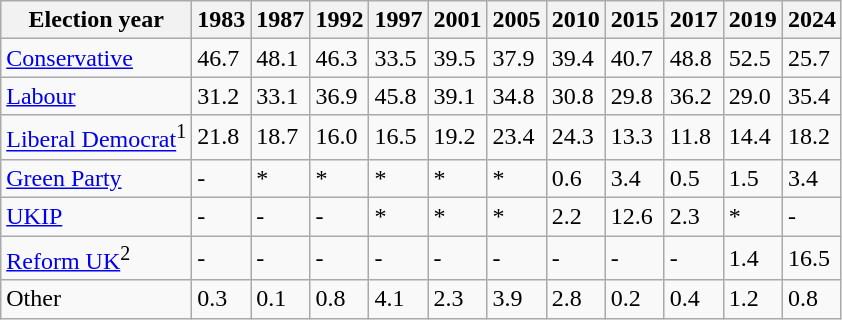<table class="wikitable">
<tr>
<th>Election year</th>
<th>1983</th>
<th>1987</th>
<th>1992</th>
<th>1997</th>
<th>2001</th>
<th>2005</th>
<th>2010</th>
<th>2015</th>
<th>2017</th>
<th>2019</th>
<th>2024</th>
</tr>
<tr>
<td><a href='#'>Conservative</a></td>
<td>46.7</td>
<td>48.1</td>
<td>46.3</td>
<td>33.5</td>
<td>39.5</td>
<td>37.9</td>
<td>39.4</td>
<td>40.7</td>
<td>48.8</td>
<td>52.5</td>
<td>25.7</td>
</tr>
<tr>
<td><a href='#'>Labour</a></td>
<td>31.2</td>
<td>33.1</td>
<td>36.9</td>
<td>45.8</td>
<td>39.1</td>
<td>34.8</td>
<td>30.8</td>
<td>29.8</td>
<td>36.2</td>
<td>29.0</td>
<td>35.4</td>
</tr>
<tr>
<td><a href='#'>Liberal Democrat</a><sup>1</sup></td>
<td>21.8</td>
<td>18.7</td>
<td>16.0</td>
<td>16.5</td>
<td>19.2</td>
<td>23.4</td>
<td>24.3</td>
<td>13.3</td>
<td>11.8</td>
<td>14.4</td>
<td>18.2</td>
</tr>
<tr>
<td><a href='#'>Green Party</a></td>
<td>-</td>
<td>*</td>
<td>*</td>
<td>*</td>
<td>*</td>
<td>*</td>
<td>0.6</td>
<td>3.4</td>
<td>0.5</td>
<td>1.5</td>
<td>3.4</td>
</tr>
<tr>
<td><a href='#'>UKIP</a></td>
<td>-</td>
<td>-</td>
<td>-</td>
<td>*</td>
<td>*</td>
<td>*</td>
<td>2.2</td>
<td>12.6</td>
<td>2.3</td>
<td>*</td>
<td>-</td>
</tr>
<tr>
<td><a href='#'>Reform UK</a><sup>2</sup></td>
<td>-</td>
<td>-</td>
<td>-</td>
<td>-</td>
<td>-</td>
<td>-</td>
<td>-</td>
<td>-</td>
<td>-</td>
<td>1.4</td>
<td>16.5</td>
</tr>
<tr>
<td>Other</td>
<td>0.3</td>
<td>0.1</td>
<td>0.8</td>
<td>4.1</td>
<td>2.3</td>
<td>3.9</td>
<td>2.8</td>
<td>0.2</td>
<td>0.4</td>
<td>1.2</td>
<td>0.8</td>
</tr>
</table>
